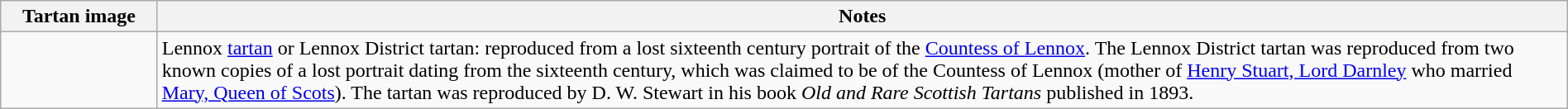<table class="wikitable" width=100%>
<tr>
<th width=10%>Tartan image</th>
<th width=90%>Notes</th>
</tr>
<tr>
<td></td>
<td>Lennox <a href='#'>tartan</a> or Lennox District tartan: reproduced from a lost sixteenth century portrait of the <a href='#'>Countess of Lennox</a>. The Lennox District tartan was reproduced from two known copies of a lost portrait dating from the sixteenth century, which was claimed to be of the Countess of Lennox (mother of <a href='#'>Henry Stuart, Lord Darnley</a> who married <a href='#'>Mary, Queen of Scots</a>). The tartan was reproduced by D. W. Stewart in his book <em>Old and Rare Scottish Tartans</em> published in 1893. </td>
</tr>
</table>
